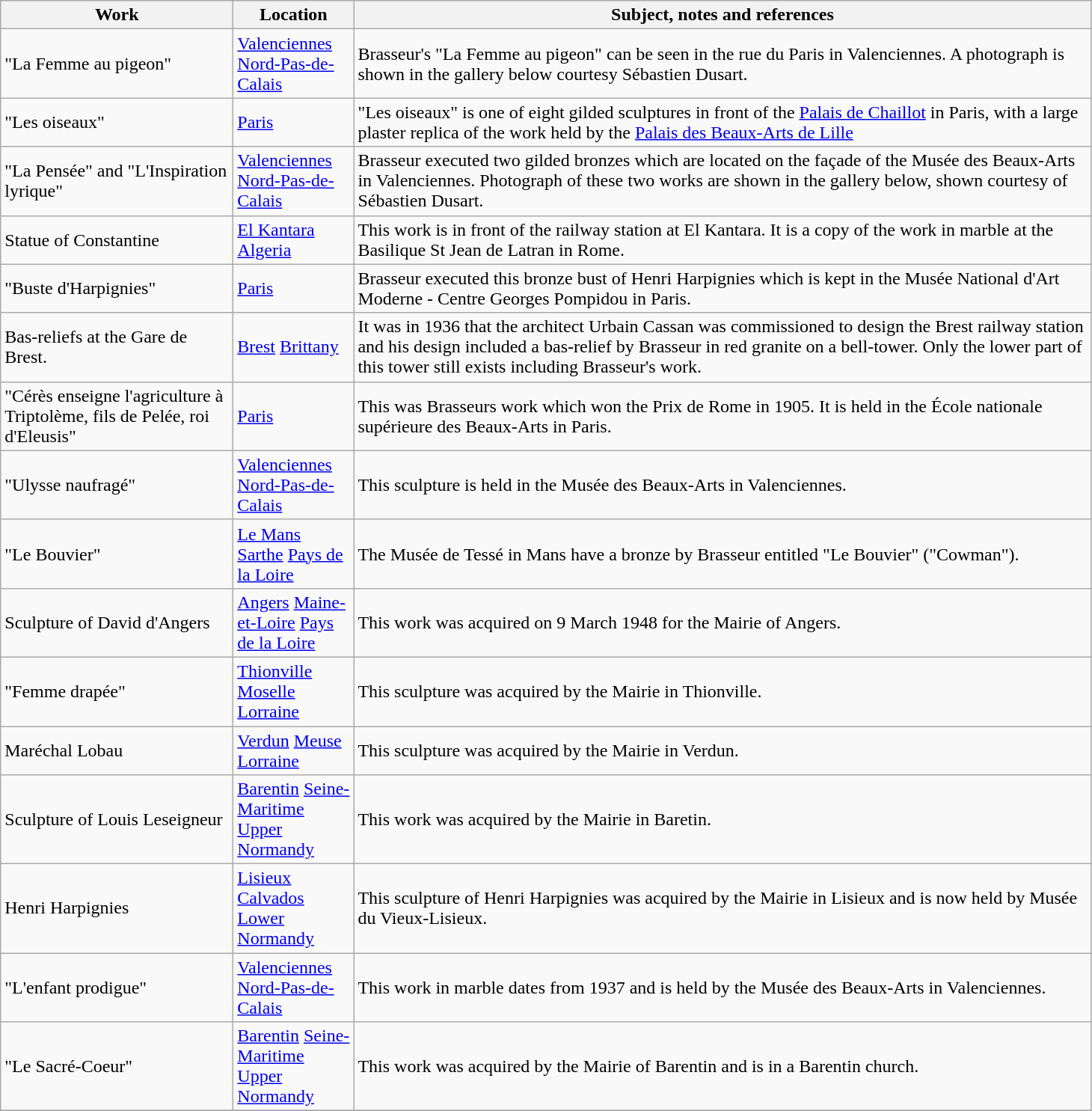<table class="wikitable sortable">
<tr>
<th style="width:200px">Work</th>
<th style="width:100px">Location</th>
<th style="width:650px" class="unsortable">Subject, notes and references</th>
</tr>
<tr>
<td>"La Femme au pigeon"</td>
<td><a href='#'>Valenciennes</a> <a href='#'>Nord-Pas-de-Calais</a></td>
<td>Brasseur's "La Femme au pigeon" can be seen in the rue du Paris in Valenciennes. A photograph is shown in the gallery below courtesy Sébastien Dusart.</td>
</tr>
<tr>
<td>"Les oiseaux"</td>
<td><a href='#'>Paris</a></td>
<td>"Les oiseaux" is one of eight gilded sculptures in front of the <a href='#'>Palais de Chaillot</a> in Paris, with a large plaster replica of the work held by the <a href='#'>Palais des Beaux-Arts de Lille</a></td>
</tr>
<tr>
<td>"La Pensée" and "L'Inspiration lyrique"</td>
<td><a href='#'>Valenciennes</a> <a href='#'>Nord-Pas-de-Calais</a></td>
<td>Brasseur executed two gilded bronzes which are located on the façade of the Musée des Beaux-Arts in Valenciennes. Photograph of these two works are shown in the gallery below, shown courtesy of Sébastien Dusart.</td>
</tr>
<tr>
<td>Statue of Constantine</td>
<td><a href='#'>El Kantara</a> <a href='#'>Algeria</a></td>
<td>This work is in front of the railway station at El Kantara. It is a copy of the work in marble at the Basilique St Jean de Latran in Rome.</td>
</tr>
<tr>
<td>"Buste d'Harpignies"</td>
<td><a href='#'>Paris</a></td>
<td>Brasseur executed this bronze bust of Henri Harpignies which is kept in the Musée National d'Art Moderne - Centre Georges Pompidou in Paris.</td>
</tr>
<tr>
<td>Bas-reliefs at the Gare de Brest.</td>
<td><a href='#'>Brest</a> <a href='#'>Brittany</a></td>
<td>It was in 1936 that the architect Urbain Cassan was commissioned to design the Brest railway station and his design included a bas-relief by Brasseur in red granite on a bell-tower. Only the lower part of this tower still exists including Brasseur's work.</td>
</tr>
<tr>
<td>"Cérès enseigne l'agriculture à Triptolème, fils de Pelée, roi d'Eleusis"</td>
<td><a href='#'>Paris</a></td>
<td>This was Brasseurs work which won the Prix de Rome in 1905. It is held in the École nationale supérieure des Beaux-Arts in Paris.</td>
</tr>
<tr>
<td>"Ulysse naufragé"</td>
<td><a href='#'>Valenciennes</a> <a href='#'>Nord-Pas-de-Calais</a></td>
<td>This sculpture is held in the Musée des Beaux-Arts in Valenciennes.</td>
</tr>
<tr>
<td>"Le Bouvier"</td>
<td><a href='#'>Le Mans</a> <a href='#'>Sarthe</a> <a href='#'>Pays de la Loire</a></td>
<td>The Musée de Tessé in Mans have a bronze by Brasseur entitled "Le Bouvier" ("Cowman").</td>
</tr>
<tr>
<td>Sculpture of David d'Angers</td>
<td><a href='#'>Angers</a> <a href='#'>Maine-et-Loire</a> <a href='#'>Pays de la Loire</a></td>
<td>This work was acquired on 9 March 1948 for the Mairie of Angers.</td>
</tr>
<tr>
<td>"Femme drapée"</td>
<td><a href='#'>Thionville</a> <a href='#'>Moselle</a> <a href='#'>Lorraine</a></td>
<td>This sculpture was acquired by the Mairie in Thionville.</td>
</tr>
<tr>
<td>Maréchal Lobau</td>
<td><a href='#'>Verdun</a> <a href='#'>Meuse</a> <a href='#'>Lorraine</a></td>
<td>This sculpture was acquired by the Mairie in Verdun.</td>
</tr>
<tr>
<td>Sculpture of Louis Leseigneur</td>
<td><a href='#'>Barentin</a>  <a href='#'>Seine-Maritime</a> <a href='#'>Upper Normandy</a></td>
<td>This work was acquired by the Mairie in Baretin.</td>
</tr>
<tr>
<td>Henri Harpignies</td>
<td><a href='#'>Lisieux</a> <a href='#'>Calvados</a> <a href='#'>Lower Normandy</a></td>
<td>This sculpture of Henri Harpignies was acquired by the Mairie in Lisieux and is now held by Musée du Vieux-Lisieux.</td>
</tr>
<tr>
<td>"L'enfant prodigue"</td>
<td><a href='#'>Valenciennes</a> <a href='#'>Nord-Pas-de-Calais</a></td>
<td>This work in marble dates from 1937 and is held by the Musée des Beaux-Arts in Valenciennes.</td>
</tr>
<tr>
<td>"Le Sacré-Coeur"</td>
<td><a href='#'>Barentin</a>  <a href='#'>Seine-Maritime</a> <a href='#'>Upper Normandy</a></td>
<td>This work was acquired by the Mairie of Barentin and is in a Barentin church.</td>
</tr>
<tr>
</tr>
</table>
